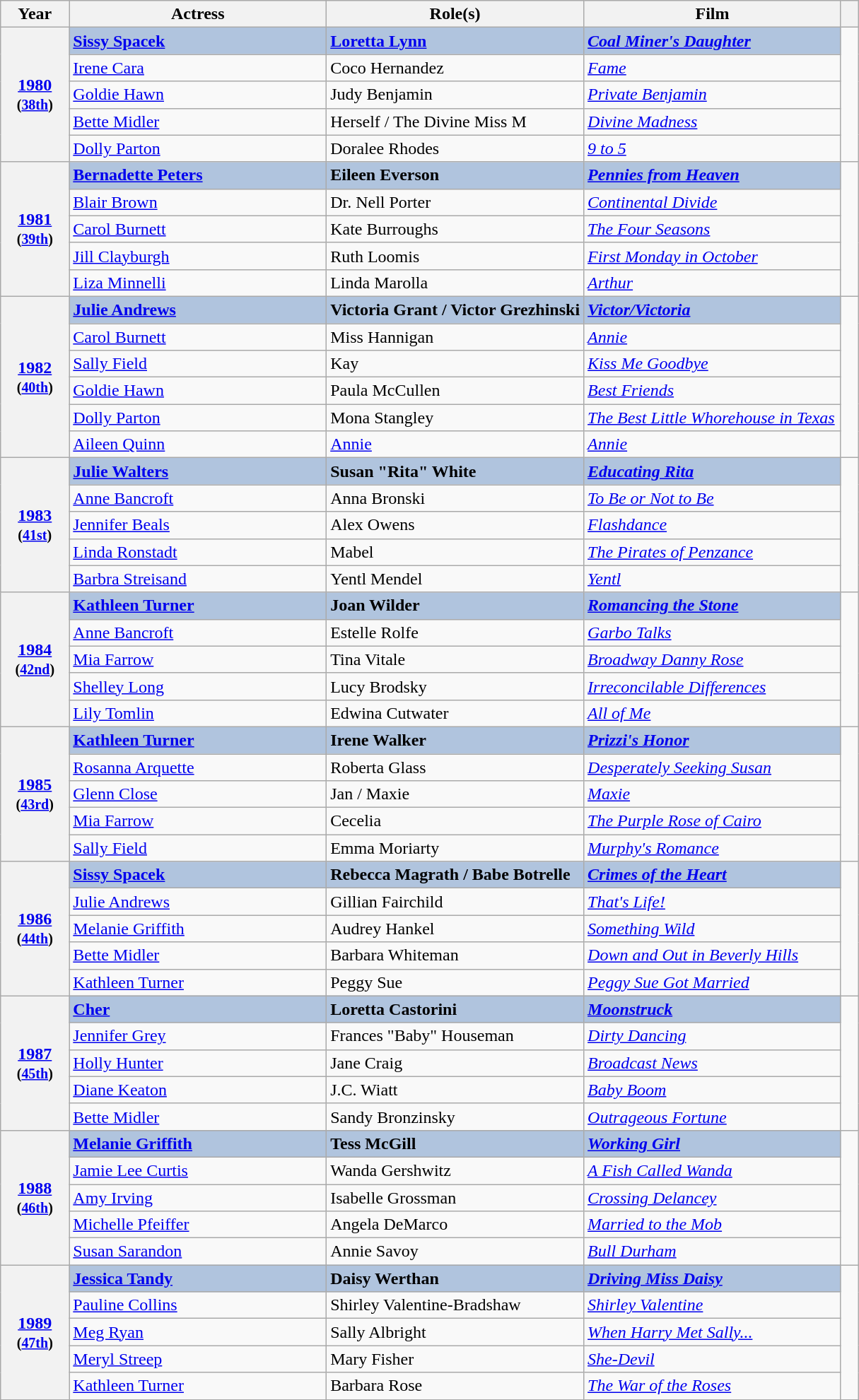<table class="wikitable sortable">
<tr>
<th scope="col" style="width:8%;">Year</th>
<th scope="col" style="width:30%;">Actress</th>
<th scope="col" style="width:30%;">Role(s)</th>
<th scope="col" style="width:30%;">Film</th>
<th scope="col" style="width:2%;" class="unsortable"></th>
</tr>
<tr>
<th rowspan="5" style="text-align:center;"><a href='#'>1980</a> <br> <small>(<a href='#'>38th</a>)</small></th>
<td style="background:#B0C4DE;"><strong><a href='#'>Sissy Spacek</a></strong></td>
<td style="background:#B0C4DE;"><strong><a href='#'>Loretta Lynn</a></strong></td>
<td style="background:#B0C4DE;"><strong><em><a href='#'>Coal Miner's Daughter</a></em></strong></td>
<td rowspan=5></td>
</tr>
<tr>
<td><a href='#'>Irene Cara</a></td>
<td>Coco Hernandez</td>
<td><em><a href='#'>Fame</a></em></td>
</tr>
<tr>
<td><a href='#'>Goldie Hawn</a></td>
<td>Judy Benjamin</td>
<td><em><a href='#'>Private Benjamin</a></em></td>
</tr>
<tr>
<td><a href='#'>Bette Midler</a></td>
<td>Herself / The Divine Miss M</td>
<td><em><a href='#'>Divine Madness</a></em></td>
</tr>
<tr>
<td><a href='#'>Dolly Parton</a></td>
<td>Doralee Rhodes</td>
<td><em><a href='#'>9 to 5</a></em></td>
</tr>
<tr>
<th rowspan="5" style="text-align:center;"><a href='#'>1981</a> <br> <small>(<a href='#'>39th</a>)</small></th>
<td style="background:#B0C4DE;"><strong><a href='#'>Bernadette Peters</a></strong></td>
<td style="background:#B0C4DE;"><strong>Eileen Everson</strong></td>
<td style="background:#B0C4DE;"><strong><em><a href='#'>Pennies from Heaven</a></em></strong></td>
<td rowspan=5></td>
</tr>
<tr>
<td><a href='#'>Blair Brown</a></td>
<td>Dr. Nell Porter</td>
<td><em><a href='#'>Continental Divide</a></em></td>
</tr>
<tr>
<td><a href='#'>Carol Burnett</a></td>
<td>Kate Burroughs</td>
<td><em><a href='#'>The Four Seasons</a></em></td>
</tr>
<tr>
<td><a href='#'>Jill Clayburgh</a></td>
<td>Ruth Loomis</td>
<td><em><a href='#'>First Monday in October</a></em></td>
</tr>
<tr>
<td><a href='#'>Liza Minnelli</a></td>
<td>Linda Marolla</td>
<td><em><a href='#'>Arthur</a></em></td>
</tr>
<tr>
<th rowspan="6" style="text-align:center;"><a href='#'>1982</a> <br> <small>(<a href='#'>40th</a>)</small></th>
<td style="background:#B0C4DE;"><strong><a href='#'>Julie Andrews</a></strong></td>
<td style="background:#B0C4DE;"><strong>Victoria Grant / Victor Grezhinski</strong></td>
<td style="background:#B0C4DE;"><strong><em><a href='#'>Victor/Victoria</a></em></strong></td>
<td rowspan=6></td>
</tr>
<tr>
<td><a href='#'>Carol Burnett</a></td>
<td>Miss Hannigan</td>
<td><em><a href='#'>Annie</a></em></td>
</tr>
<tr>
<td><a href='#'>Sally Field</a></td>
<td>Kay</td>
<td><em><a href='#'>Kiss Me Goodbye</a></em></td>
</tr>
<tr>
<td><a href='#'>Goldie Hawn</a></td>
<td>Paula McCullen</td>
<td><em><a href='#'>Best Friends</a></em></td>
</tr>
<tr>
<td><a href='#'>Dolly Parton</a></td>
<td>Mona Stangley</td>
<td><em><a href='#'>The Best Little Whorehouse in Texas</a></em></td>
</tr>
<tr>
<td><a href='#'>Aileen Quinn</a></td>
<td><a href='#'>Annie</a></td>
<td><em><a href='#'>Annie</a></em></td>
</tr>
<tr>
<th rowspan="5" style="text-align:center;"><a href='#'>1983</a> <br> <small>(<a href='#'>41st</a>)</small></th>
<td style="background:#B0C4DE;"><strong><a href='#'>Julie Walters</a></strong></td>
<td style="background:#B0C4DE;"><strong>Susan "Rita" White</strong></td>
<td style="background:#B0C4DE;"><strong><em><a href='#'>Educating Rita</a></em></strong></td>
<td rowspan=5></td>
</tr>
<tr>
<td><a href='#'>Anne Bancroft</a></td>
<td>Anna Bronski</td>
<td><em><a href='#'>To Be or Not to Be</a></em></td>
</tr>
<tr>
<td><a href='#'>Jennifer Beals</a></td>
<td>Alex Owens</td>
<td><em><a href='#'>Flashdance</a></em></td>
</tr>
<tr>
<td><a href='#'>Linda Ronstadt</a></td>
<td>Mabel</td>
<td><em><a href='#'>The Pirates of Penzance</a></em></td>
</tr>
<tr>
<td><a href='#'>Barbra Streisand</a></td>
<td>Yentl Mendel</td>
<td><em><a href='#'>Yentl</a></em></td>
</tr>
<tr>
<th rowspan="5" style="text-align:center;"><a href='#'>1984</a> <br> <small>(<a href='#'>42nd</a>)</small></th>
<td style="background:#B0C4DE;"><strong><a href='#'>Kathleen Turner</a></strong></td>
<td style="background:#B0C4DE;"><strong>Joan Wilder</strong></td>
<td style="background:#B0C4DE;"><strong><em><a href='#'>Romancing the Stone</a></em></strong></td>
<td rowspan=5></td>
</tr>
<tr>
<td><a href='#'>Anne Bancroft</a></td>
<td>Estelle Rolfe</td>
<td><em><a href='#'>Garbo Talks</a></em></td>
</tr>
<tr>
<td><a href='#'>Mia Farrow</a></td>
<td>Tina Vitale</td>
<td><em><a href='#'>Broadway Danny Rose</a></em></td>
</tr>
<tr>
<td><a href='#'>Shelley Long</a></td>
<td>Lucy Brodsky</td>
<td><em><a href='#'>Irreconcilable Differences</a></em></td>
</tr>
<tr>
<td><a href='#'>Lily Tomlin</a></td>
<td>Edwina Cutwater</td>
<td><em><a href='#'>All of Me</a></em></td>
</tr>
<tr>
<th rowspan="5" style="text-align:center;"><a href='#'>1985</a> <br> <small>(<a href='#'>43rd</a>)</small></th>
<td style="background:#B0C4DE;"><strong><a href='#'>Kathleen Turner</a></strong></td>
<td style="background:#B0C4DE;"><strong>Irene Walker</strong></td>
<td style="background:#B0C4DE;"><strong><em><a href='#'>Prizzi's Honor</a></em></strong></td>
<td rowspan=5></td>
</tr>
<tr>
<td><a href='#'>Rosanna Arquette</a></td>
<td>Roberta Glass</td>
<td><em><a href='#'>Desperately Seeking Susan</a></em></td>
</tr>
<tr>
<td><a href='#'>Glenn Close</a></td>
<td>Jan / Maxie</td>
<td><em><a href='#'>Maxie</a></em></td>
</tr>
<tr>
<td><a href='#'>Mia Farrow</a></td>
<td>Cecelia</td>
<td><em><a href='#'>The Purple Rose of Cairo</a></em></td>
</tr>
<tr>
<td><a href='#'>Sally Field</a></td>
<td>Emma Moriarty</td>
<td><em><a href='#'>Murphy's Romance</a></em></td>
</tr>
<tr>
<th rowspan="5" style="text-align:center;"><a href='#'>1986</a> <br> <small>(<a href='#'>44th</a>)</small></th>
<td style="background:#B0C4DE;"><strong><a href='#'>Sissy Spacek</a></strong></td>
<td style="background:#B0C4DE;"><strong>Rebecca Magrath / Babe Botrelle</strong></td>
<td style="background:#B0C4DE;"><strong><em><a href='#'>Crimes of the Heart</a></em></strong></td>
<td rowspan=5></td>
</tr>
<tr>
<td><a href='#'>Julie Andrews</a></td>
<td>Gillian Fairchild</td>
<td><em><a href='#'>That's Life!</a></em></td>
</tr>
<tr>
<td><a href='#'>Melanie Griffith</a></td>
<td>Audrey Hankel</td>
<td><em><a href='#'>Something Wild</a></em></td>
</tr>
<tr>
<td><a href='#'>Bette Midler</a></td>
<td>Barbara Whiteman</td>
<td><em><a href='#'>Down and Out in Beverly Hills</a></em></td>
</tr>
<tr>
<td><a href='#'>Kathleen Turner</a></td>
<td>Peggy Sue</td>
<td><em><a href='#'>Peggy Sue Got Married</a></em></td>
</tr>
<tr>
<th rowspan="5" style="text-align:center;"><a href='#'>1987</a> <br> <small>(<a href='#'>45th</a>)</small></th>
<td style="background:#B0C4DE;"><strong><a href='#'>Cher</a></strong></td>
<td style="background:#B0C4DE;"><strong>Loretta Castorini</strong></td>
<td style="background:#B0C4DE;"><strong><em><a href='#'>Moonstruck</a></em></strong></td>
<td rowspan=5></td>
</tr>
<tr>
<td><a href='#'>Jennifer Grey</a></td>
<td>Frances "Baby" Houseman</td>
<td><em><a href='#'>Dirty Dancing</a></em></td>
</tr>
<tr>
<td><a href='#'>Holly Hunter</a></td>
<td>Jane Craig</td>
<td><em><a href='#'>Broadcast News</a></em></td>
</tr>
<tr>
<td><a href='#'>Diane Keaton</a></td>
<td>J.C. Wiatt</td>
<td><em><a href='#'>Baby Boom</a></em></td>
</tr>
<tr>
<td><a href='#'>Bette Midler</a></td>
<td>Sandy Bronzinsky</td>
<td><em><a href='#'>Outrageous Fortune</a></em></td>
</tr>
<tr>
<th rowspan="5" style="text-align:center;"><a href='#'>1988</a> <br> <small>(<a href='#'>46th</a>)</small></th>
<td style="background:#B0C4DE;"><strong><a href='#'>Melanie Griffith</a></strong></td>
<td style="background:#B0C4DE;"><strong>Tess McGill</strong></td>
<td style="background:#B0C4DE;"><strong><em><a href='#'>Working Girl</a></em></strong></td>
<td rowspan=5></td>
</tr>
<tr>
<td><a href='#'>Jamie Lee Curtis</a></td>
<td>Wanda Gershwitz</td>
<td><em><a href='#'>A Fish Called Wanda</a></em></td>
</tr>
<tr>
<td><a href='#'>Amy Irving</a></td>
<td>Isabelle Grossman</td>
<td><em><a href='#'>Crossing Delancey</a></em></td>
</tr>
<tr>
<td><a href='#'>Michelle Pfeiffer</a></td>
<td>Angela DeMarco</td>
<td><em><a href='#'>Married to the Mob</a></em></td>
</tr>
<tr>
<td><a href='#'>Susan Sarandon</a></td>
<td>Annie Savoy</td>
<td><em><a href='#'>Bull Durham</a></em></td>
</tr>
<tr>
<th rowspan="5" style="text-align:center;"><a href='#'>1989</a> <br> <small>(<a href='#'>47th</a>)</small></th>
<td style="background:#B0C4DE;"><strong><a href='#'>Jessica Tandy</a></strong></td>
<td style="background:#B0C4DE;"><strong>Daisy Werthan</strong></td>
<td style="background:#B0C4DE;"><strong><em><a href='#'>Driving Miss Daisy</a></em></strong></td>
<td rowspan=5></td>
</tr>
<tr>
<td><a href='#'>Pauline Collins</a></td>
<td>Shirley Valentine-Bradshaw</td>
<td><em><a href='#'>Shirley Valentine</a></em></td>
</tr>
<tr>
<td><a href='#'>Meg Ryan</a></td>
<td>Sally Albright</td>
<td><em><a href='#'>When Harry Met Sally...</a></em></td>
</tr>
<tr>
<td><a href='#'>Meryl Streep</a></td>
<td>Mary Fisher</td>
<td><em><a href='#'>She-Devil</a></em></td>
</tr>
<tr>
<td><a href='#'>Kathleen Turner</a></td>
<td>Barbara Rose</td>
<td><em><a href='#'>The War of the Roses</a></em></td>
</tr>
</table>
